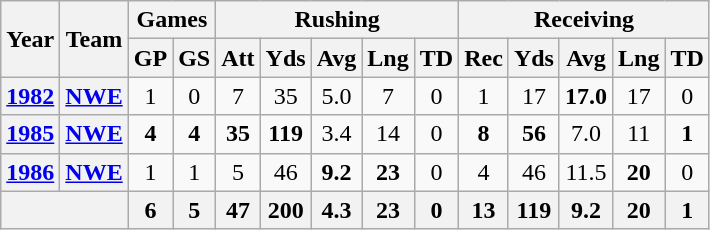<table class="wikitable" style="text-align:center;">
<tr>
<th rowspan="2">Year</th>
<th rowspan="2">Team</th>
<th colspan="2">Games</th>
<th colspan="5">Rushing</th>
<th colspan="5">Receiving</th>
</tr>
<tr>
<th>GP</th>
<th>GS</th>
<th>Att</th>
<th>Yds</th>
<th>Avg</th>
<th>Lng</th>
<th>TD</th>
<th>Rec</th>
<th>Yds</th>
<th>Avg</th>
<th>Lng</th>
<th>TD</th>
</tr>
<tr>
<th><a href='#'>1982</a></th>
<th><a href='#'>NWE</a></th>
<td>1</td>
<td>0</td>
<td>7</td>
<td>35</td>
<td>5.0</td>
<td>7</td>
<td>0</td>
<td>1</td>
<td>17</td>
<td><strong>17.0</strong></td>
<td>17</td>
<td>0</td>
</tr>
<tr>
<th><a href='#'>1985</a></th>
<th><a href='#'>NWE</a></th>
<td><strong>4</strong></td>
<td><strong>4</strong></td>
<td><strong>35</strong></td>
<td><strong>119</strong></td>
<td>3.4</td>
<td>14</td>
<td>0</td>
<td><strong>8</strong></td>
<td><strong>56</strong></td>
<td>7.0</td>
<td>11</td>
<td><strong>1</strong></td>
</tr>
<tr>
<th><a href='#'>1986</a></th>
<th><a href='#'>NWE</a></th>
<td>1</td>
<td>1</td>
<td>5</td>
<td>46</td>
<td><strong>9.2</strong></td>
<td><strong>23</strong></td>
<td>0</td>
<td>4</td>
<td>46</td>
<td>11.5</td>
<td><strong>20</strong></td>
<td>0</td>
</tr>
<tr>
<th colspan="2"></th>
<th>6</th>
<th>5</th>
<th>47</th>
<th>200</th>
<th>4.3</th>
<th>23</th>
<th>0</th>
<th>13</th>
<th>119</th>
<th>9.2</th>
<th>20</th>
<th>1</th>
</tr>
</table>
